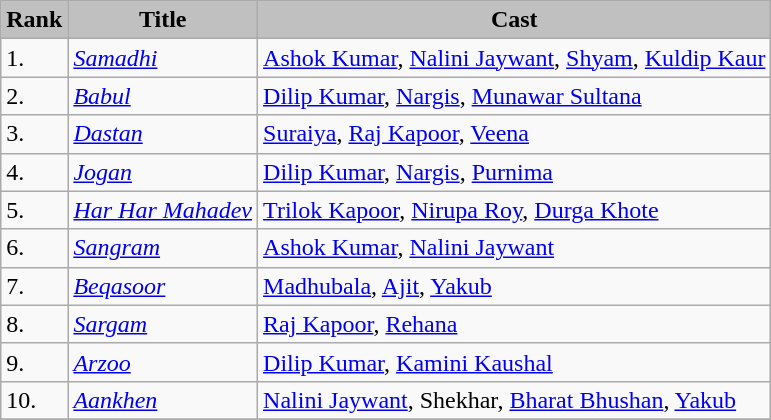<table class="wikitable">
<tr bgcolor="silver" align="center">
<td rowspan="1"><strong>Rank</strong></td>
<td rowspan="1"><strong>Title</strong></td>
<td rowspan="1"><strong>Cast</strong></td>
</tr>
<tr>
<td>1.</td>
<td><em><a href='#'>Samadhi</a></em></td>
<td><a href='#'>Ashok Kumar</a>, <a href='#'>Nalini Jaywant</a>, <a href='#'>Shyam</a>, <a href='#'>Kuldip Kaur</a></td>
</tr>
<tr>
<td>2.</td>
<td><em><a href='#'>Babul</a></em></td>
<td><a href='#'>Dilip Kumar</a>, <a href='#'>Nargis</a>, <a href='#'>Munawar Sultana</a></td>
</tr>
<tr>
<td>3.</td>
<td><em><a href='#'>Dastan</a></em></td>
<td><a href='#'>Suraiya</a>, <a href='#'>Raj Kapoor</a>, <a href='#'>Veena</a></td>
</tr>
<tr>
<td>4.</td>
<td><em><a href='#'>Jogan</a></em></td>
<td><a href='#'>Dilip Kumar</a>, <a href='#'>Nargis</a>, <a href='#'>Purnima</a></td>
</tr>
<tr>
<td>5.</td>
<td><em><a href='#'>Har Har Mahadev</a></em></td>
<td><a href='#'>Trilok Kapoor</a>, <a href='#'>Nirupa Roy</a>, <a href='#'>Durga Khote</a></td>
</tr>
<tr>
<td>6.</td>
<td><em><a href='#'>Sangram</a></em></td>
<td><a href='#'>Ashok Kumar</a>, <a href='#'>Nalini Jaywant</a></td>
</tr>
<tr>
<td>7.</td>
<td><em><a href='#'>Beqasoor</a></em></td>
<td><a href='#'>Madhubala</a>, <a href='#'>Ajit</a>, <a href='#'>Yakub</a></td>
</tr>
<tr>
<td>8.</td>
<td><em><a href='#'>Sargam</a></em></td>
<td><a href='#'>Raj Kapoor</a>, <a href='#'>Rehana</a></td>
</tr>
<tr>
<td>9.</td>
<td><em><a href='#'>Arzoo</a></em></td>
<td><a href='#'>Dilip Kumar</a>, <a href='#'>Kamini Kaushal</a></td>
</tr>
<tr>
<td>10.</td>
<td><em><a href='#'>Aankhen</a></em></td>
<td><a href='#'>Nalini Jaywant</a>, Shekhar, <a href='#'>Bharat Bhushan</a>, <a href='#'>Yakub</a></td>
</tr>
<tr>
</tr>
</table>
